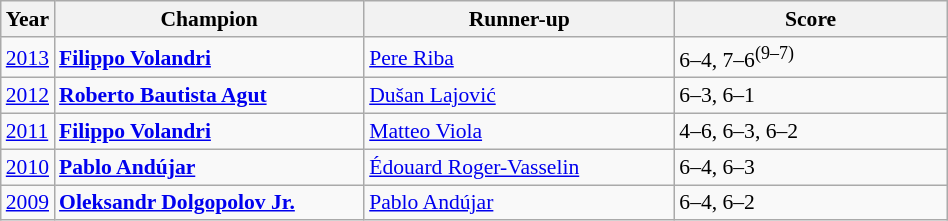<table class="wikitable" style="font-size:90%">
<tr>
<th>Year</th>
<th width="200">Champion</th>
<th width="200">Runner-up</th>
<th width="175">Score</th>
</tr>
<tr>
<td><a href='#'>2013</a></td>
<td> <strong><a href='#'>Filippo Volandri</a></strong></td>
<td> <a href='#'>Pere Riba</a></td>
<td>6–4, 7–6<sup>(9–7)</sup></td>
</tr>
<tr>
<td><a href='#'>2012</a></td>
<td> <strong><a href='#'>Roberto Bautista Agut</a></strong></td>
<td> <a href='#'>Dušan Lajović</a></td>
<td>6–3, 6–1</td>
</tr>
<tr>
<td><a href='#'>2011</a></td>
<td> <strong><a href='#'>Filippo Volandri</a></strong></td>
<td> <a href='#'>Matteo Viola</a></td>
<td>4–6, 6–3, 6–2</td>
</tr>
<tr>
<td><a href='#'>2010</a></td>
<td> <strong><a href='#'>Pablo Andújar</a></strong></td>
<td> <a href='#'>Édouard Roger-Vasselin</a></td>
<td>6–4, 6–3</td>
</tr>
<tr>
<td><a href='#'>2009</a></td>
<td> <strong><a href='#'>Oleksandr Dolgopolov Jr.</a></strong></td>
<td> <a href='#'>Pablo Andújar</a></td>
<td>6–4, 6–2</td>
</tr>
</table>
